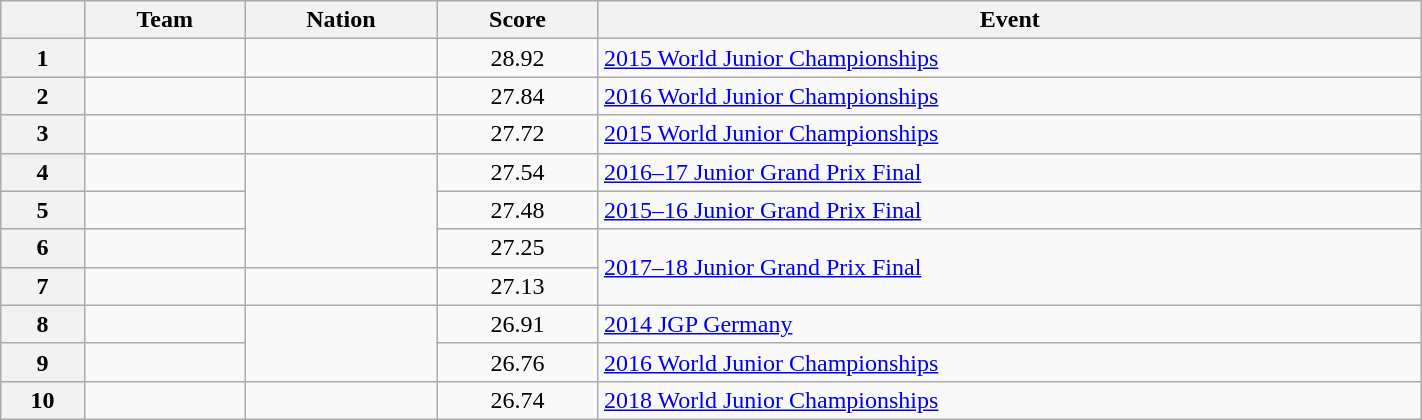<table class="wikitable unsortable" style="text-align:left; width:75%">
<tr>
<th scope="col"></th>
<th scope="col">Team</th>
<th scope="col">Nation</th>
<th scope="col">Score</th>
<th scope="col">Event</th>
</tr>
<tr>
<th scope="row">1</th>
<td></td>
<td></td>
<td style="text-align:center">28.92</td>
<td><a href='#'>2015 World Junior Championships</a></td>
</tr>
<tr>
<th scope="row">2</th>
<td></td>
<td></td>
<td style="text-align:center">27.84</td>
<td><a href='#'>2016 World Junior Championships</a></td>
</tr>
<tr>
<th scope="row">3</th>
<td></td>
<td></td>
<td style="text-align:center">27.72</td>
<td><a href='#'>2015 World Junior Championships</a></td>
</tr>
<tr>
<th scope="row">4</th>
<td></td>
<td rowspan="3"></td>
<td style="text-align:center">27.54</td>
<td><a href='#'>2016–17 Junior Grand Prix Final</a></td>
</tr>
<tr>
<th scope="row">5</th>
<td></td>
<td style="text-align:center">27.48</td>
<td><a href='#'>2015–16 Junior Grand Prix Final</a></td>
</tr>
<tr>
<th scope="row">6</th>
<td></td>
<td style="text-align:center">27.25</td>
<td rowspan="2"><a href='#'>2017–18 Junior Grand Prix Final</a></td>
</tr>
<tr>
<th scope="row">7</th>
<td></td>
<td></td>
<td style="text-align:center">27.13</td>
</tr>
<tr>
<th scope="row">8</th>
<td></td>
<td rowspan="2"></td>
<td style="text-align:center">26.91</td>
<td><a href='#'>2014 JGP Germany</a></td>
</tr>
<tr>
<th scope="row">9</th>
<td></td>
<td style="text-align:center">26.76</td>
<td><a href='#'>2016 World Junior Championships</a></td>
</tr>
<tr>
<th scope="row">10</th>
<td></td>
<td></td>
<td style="text-align:center">26.74</td>
<td><a href='#'>2018 World Junior Championships</a></td>
</tr>
</table>
